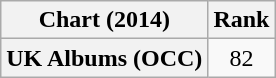<table class="wikitable plainrowheaders" style="text-align:center">
<tr>
<th>Chart (2014)</th>
<th>Rank</th>
</tr>
<tr>
<th scope="row">UK Albums (OCC)</th>
<td>82</td>
</tr>
</table>
